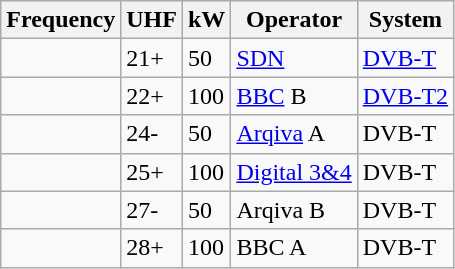<table class="wikitable sortable">
<tr>
<th>Frequency</th>
<th>UHF</th>
<th>kW</th>
<th>Operator</th>
<th>System</th>
</tr>
<tr>
<td></td>
<td>21+</td>
<td>50</td>
<td><a href='#'>SDN</a></td>
<td><a href='#'>DVB-T</a></td>
</tr>
<tr>
<td></td>
<td>22+</td>
<td>100</td>
<td><a href='#'>BBC</a> B</td>
<td><a href='#'>DVB-T2</a></td>
</tr>
<tr>
<td></td>
<td>24-</td>
<td>50</td>
<td><a href='#'>Arqiva</a> A</td>
<td>DVB-T</td>
</tr>
<tr>
<td></td>
<td>25+</td>
<td>100</td>
<td><a href='#'>Digital 3&4</a></td>
<td>DVB-T</td>
</tr>
<tr>
<td></td>
<td>27-</td>
<td>50</td>
<td>Arqiva B</td>
<td>DVB-T</td>
</tr>
<tr>
<td></td>
<td>28+</td>
<td>100</td>
<td>BBC A</td>
<td>DVB-T</td>
</tr>
</table>
